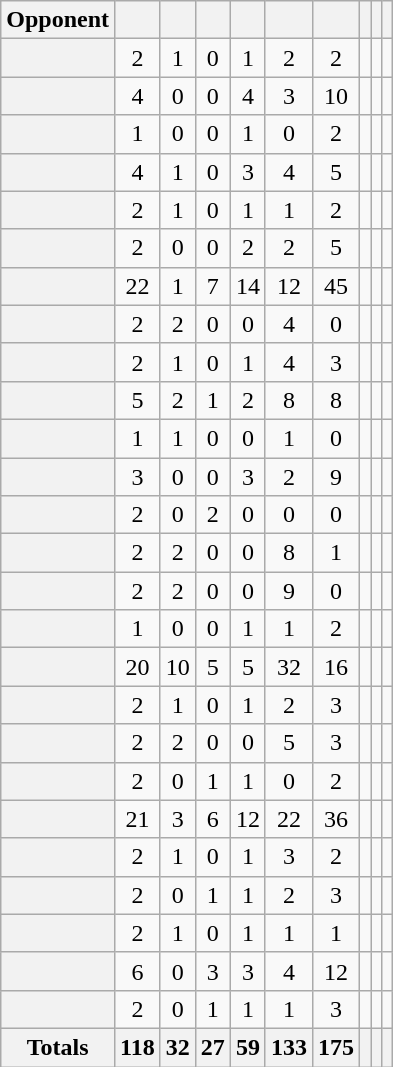<table class="wikitable sortable plainrowheaders" style="text-align:center">
<tr>
<th scope=col>Opponent</th>
<th scope=col></th>
<th scope=col></th>
<th scope=col></th>
<th scope=col></th>
<th scope=col></th>
<th scope=col></th>
<th scope=col></th>
<th scope=col></th>
<th scope=col></th>
</tr>
<tr>
<th style="text-align:left;"scope=row></th>
<td>2</td>
<td>1</td>
<td>0</td>
<td>1</td>
<td>2</td>
<td>2</td>
<td></td>
<td></td>
<td></td>
</tr>
<tr>
<th style="text-align:left;"scope=row></th>
<td>4</td>
<td>0</td>
<td>0</td>
<td>4</td>
<td>3</td>
<td>10</td>
<td></td>
<td></td>
<td></td>
</tr>
<tr>
<th style="text-align:left;"scope=row></th>
<td>1</td>
<td>0</td>
<td>0</td>
<td>1</td>
<td>0</td>
<td>2</td>
<td></td>
<td></td>
<td></td>
</tr>
<tr>
<th style="text-align:left;"scope=row></th>
<td>4</td>
<td>1</td>
<td>0</td>
<td>3</td>
<td>4</td>
<td>5</td>
<td></td>
<td></td>
<td></td>
</tr>
<tr>
<th style="text-align:left;"scope=row></th>
<td>2</td>
<td>1</td>
<td>0</td>
<td>1</td>
<td>1</td>
<td>2</td>
<td></td>
<td></td>
<td></td>
</tr>
<tr>
<th style="text-align:left;"scope=row></th>
<td>2</td>
<td>0</td>
<td>0</td>
<td>2</td>
<td>2</td>
<td>5</td>
<td></td>
<td></td>
<td></td>
</tr>
<tr>
<th style="text-align:left;" scope=row></th>
<td>22</td>
<td>1</td>
<td>7</td>
<td>14</td>
<td>12</td>
<td>45</td>
<td></td>
<td></td>
<td></td>
</tr>
<tr>
<th style="text-align:left;"scope=row></th>
<td>2</td>
<td>2</td>
<td>0</td>
<td>0</td>
<td>4</td>
<td>0</td>
<td></td>
<td></td>
<td></td>
</tr>
<tr>
<th style="text-align:left;"scope=row></th>
<td>2</td>
<td>1</td>
<td>0</td>
<td>1</td>
<td>4</td>
<td>3</td>
<td></td>
<td></td>
<td></td>
</tr>
<tr>
<th style="text-align:left;"scope=row></th>
<td>5</td>
<td>2</td>
<td>1</td>
<td>2</td>
<td>8</td>
<td>8</td>
<td></td>
<td></td>
<td></td>
</tr>
<tr>
<th style="text-align:left;"scope=row></th>
<td>1</td>
<td>1</td>
<td>0</td>
<td>0</td>
<td>1</td>
<td>0</td>
<td></td>
<td></td>
<td></td>
</tr>
<tr>
<th style="text-align:left;"scope=row></th>
<td>3</td>
<td>0</td>
<td>0</td>
<td>3</td>
<td>2</td>
<td>9</td>
<td></td>
<td></td>
<td></td>
</tr>
<tr>
<th style="text-align:left;"scope=row></th>
<td>2</td>
<td>0</td>
<td>2</td>
<td>0</td>
<td>0</td>
<td>0</td>
<td></td>
<td></td>
<td></td>
</tr>
<tr>
<th style="text-align:left;"scope=row></th>
<td>2</td>
<td>2</td>
<td>0</td>
<td>0</td>
<td>8</td>
<td>1</td>
<td></td>
<td></td>
<td></td>
</tr>
<tr>
<th style="text-align:left;"scope=row></th>
<td>2</td>
<td>2</td>
<td>0</td>
<td>0</td>
<td>9</td>
<td>0</td>
<td></td>
<td></td>
<td></td>
</tr>
<tr>
<th style="text-align:left;"scope=row></th>
<td>1</td>
<td>0</td>
<td>0</td>
<td>1</td>
<td>1</td>
<td>2</td>
<td></td>
<td></td>
<td></td>
</tr>
<tr>
<th style="text-align:left;"scope=row></th>
<td>20</td>
<td>10</td>
<td>5</td>
<td>5</td>
<td>32</td>
<td>16</td>
<td></td>
<td></td>
<td></td>
</tr>
<tr>
<th style="text-align:left;"scope=row></th>
<td>2</td>
<td>1</td>
<td>0</td>
<td>1</td>
<td>2</td>
<td>3</td>
<td></td>
<td></td>
<td></td>
</tr>
<tr>
<th style="text-align:left;" scope=row></th>
<td>2</td>
<td>2</td>
<td>0</td>
<td>0</td>
<td>5</td>
<td>3</td>
<td></td>
<td></td>
<td></td>
</tr>
<tr>
<th style="text-align:left;"scope=row></th>
<td>2</td>
<td>0</td>
<td>1</td>
<td>1</td>
<td>0</td>
<td>2</td>
<td></td>
<td></td>
<td></td>
</tr>
<tr>
<th style="text-align:left;"scope=row></th>
<td>21</td>
<td>3</td>
<td>6</td>
<td>12</td>
<td>22</td>
<td>36</td>
<td></td>
<td></td>
<td></td>
</tr>
<tr>
<th style="text-align:left;"scope=row></th>
<td>2</td>
<td>1</td>
<td>0</td>
<td>1</td>
<td>3</td>
<td>2</td>
<td></td>
<td></td>
<td></td>
</tr>
<tr>
<th style="text-align:left;"scope=row></th>
<td>2</td>
<td>0</td>
<td>1</td>
<td>1</td>
<td>2</td>
<td>3</td>
<td></td>
<td></td>
<td></td>
</tr>
<tr>
<th style="text-align:left;"scope=row></th>
<td>2</td>
<td>1</td>
<td>0</td>
<td>1</td>
<td>1</td>
<td>1</td>
<td></td>
<td></td>
<td></td>
</tr>
<tr>
<th style="text-align:left;"scope=row></th>
<td>6</td>
<td>0</td>
<td>3</td>
<td>3</td>
<td>4</td>
<td>12</td>
<td></td>
<td></td>
<td></td>
</tr>
<tr>
<th style="text-align:left;"scope=row></th>
<td>2</td>
<td>0</td>
<td>1</td>
<td>1</td>
<td>1</td>
<td>3</td>
<td></td>
<td></td>
<td></td>
</tr>
<tr class="sortbottom">
<th>Totals</th>
<th>118</th>
<th>32</th>
<th>27</th>
<th>59</th>
<th>133</th>
<th>175</th>
<th></th>
<th></th>
<th></th>
</tr>
</table>
